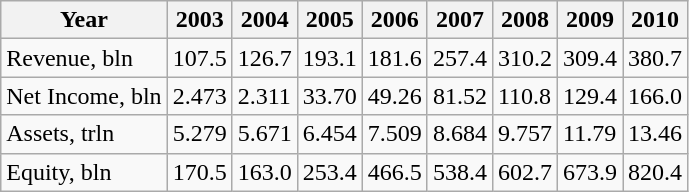<table class="wikitable">
<tr>
<th>Year</th>
<th>2003</th>
<th>2004</th>
<th>2005</th>
<th>2006</th>
<th>2007</th>
<th>2008</th>
<th>2009</th>
<th>2010</th>
</tr>
<tr>
<td>Revenue, bln</td>
<td>107.5</td>
<td>126.7</td>
<td>193.1</td>
<td>181.6</td>
<td>257.4</td>
<td>310.2</td>
<td>309.4</td>
<td>380.7</td>
</tr>
<tr>
<td>Net Income, bln</td>
<td>2.473</td>
<td>2.311</td>
<td>33.70</td>
<td>49.26</td>
<td>81.52</td>
<td>110.8</td>
<td>129.4</td>
<td>166.0</td>
</tr>
<tr>
<td>Assets, trln</td>
<td>5.279</td>
<td>5.671</td>
<td>6.454</td>
<td>7.509</td>
<td>8.684</td>
<td>9.757</td>
<td>11.79</td>
<td>13.46</td>
</tr>
<tr>
<td>Equity, bln</td>
<td>170.5</td>
<td>163.0</td>
<td>253.4</td>
<td>466.5</td>
<td>538.4</td>
<td>602.7</td>
<td>673.9</td>
<td>820.4</td>
</tr>
</table>
